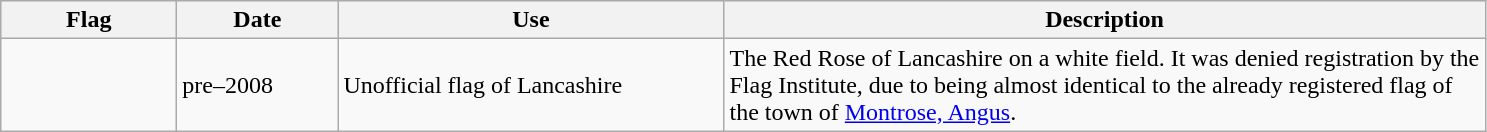<table class="wikitable">
<tr style="background:#efefef;">
<th style="width:110px;">Flag</th>
<th style="width:100px;">Date</th>
<th style="width:250px;">Use</th>
<th style="width:500px;">Description</th>
</tr>
<tr>
<td></td>
<td>pre–2008</td>
<td>Unofficial flag of Lancashire</td>
<td>The Red Rose of Lancashire on a white field. It was denied registration by the Flag Institute, due to being almost identical to the already registered flag of the town of <a href='#'>Montrose, Angus</a>.</td>
</tr>
</table>
